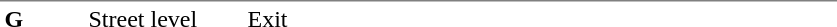<table table border=0 cellspacing=0 cellpadding=3>
<tr>
<td style="border-top:solid 1px gray;" width=50 valign=top><strong>G</strong></td>
<td style="border-top:solid 1px gray;" width=100 valign=top>Street level</td>
<td style="border-top:solid 1px gray;" width=390 valign=top>Exit</td>
</tr>
</table>
